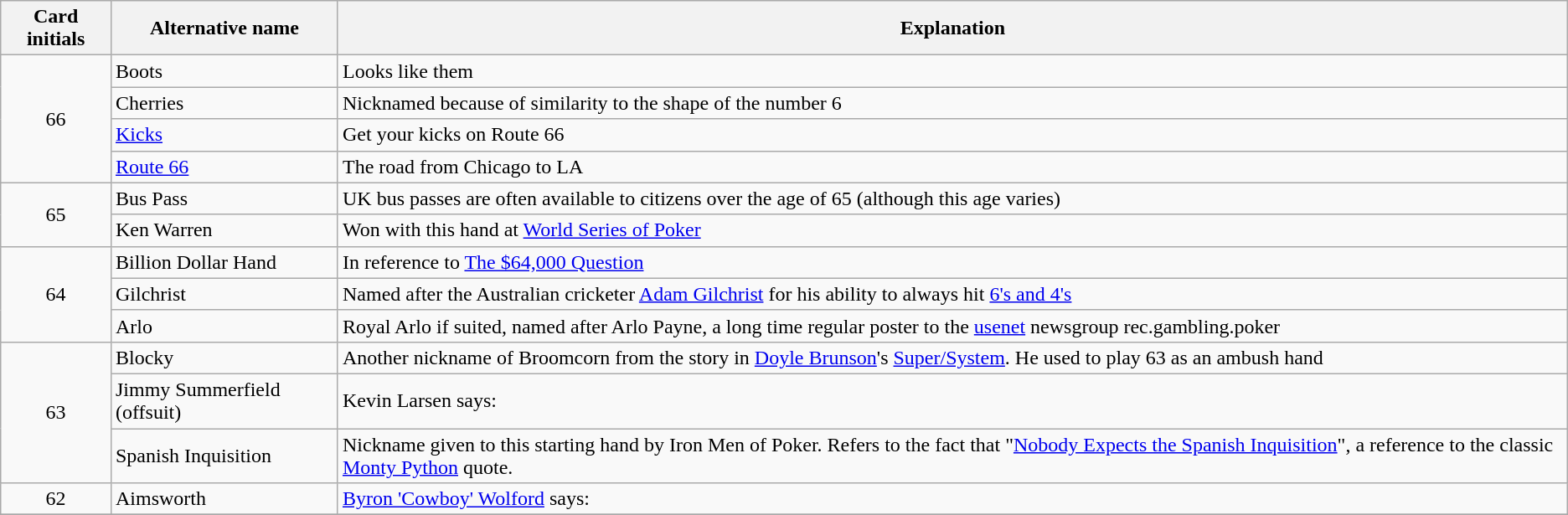<table class="wikitable">
<tr>
<th>Card initials</th>
<th>Alternative name</th>
<th>Explanation</th>
</tr>
<tr>
<td align="center" rowspan="4">66</td>
<td>Boots</td>
<td>Looks like them</td>
</tr>
<tr>
<td>Cherries</td>
<td>Nicknamed because of similarity to the shape of the number 6</td>
</tr>
<tr>
<td><a href='#'>Kicks</a></td>
<td>Get your kicks on Route 66</td>
</tr>
<tr>
<td><a href='#'>Route 66</a></td>
<td>The road from Chicago to LA</td>
</tr>
<tr>
<td align="center" rowspan="2">65</td>
<td>Bus Pass</td>
<td>UK bus passes are often available to citizens over the age of 65 (although this age varies)</td>
</tr>
<tr>
<td>Ken Warren</td>
<td>Won with this hand at <a href='#'>World Series of Poker</a></td>
</tr>
<tr>
<td align="center" rowspan="3">64</td>
<td>Billion Dollar Hand</td>
<td>In reference to <a href='#'>The $64,000 Question</a></td>
</tr>
<tr>
<td>Gilchrist</td>
<td>Named after the Australian cricketer <a href='#'>Adam Gilchrist</a> for his ability to always hit <a href='#'>6's and 4's</a></td>
</tr>
<tr>
<td>Arlo</td>
<td>Royal Arlo if suited, named after Arlo Payne, a long time regular poster to the <a href='#'>usenet</a> newsgroup rec.gambling.poker</td>
</tr>
<tr>
<td align="center" rowspan="3">63</td>
<td>Blocky</td>
<td>Another nickname of Broomcorn from the story in <a href='#'>Doyle Brunson</a>'s <a href='#'>Super/System</a>. He used to play 63 as an ambush hand</td>
</tr>
<tr>
<td>Jimmy Summerfield (offsuit)</td>
<td>Kevin Larsen says:<br></td>
</tr>
<tr>
<td>Spanish Inquisition</td>
<td>Nickname given to this starting hand by Iron Men of Poker.  Refers to the fact that "<a href='#'>Nobody Expects the Spanish Inquisition</a>", a reference to the classic <a href='#'>Monty Python</a> quote.</td>
</tr>
<tr>
<td align="center" rowspan="1">62</td>
<td>Aimsworth</td>
<td><a href='#'>Byron 'Cowboy' Wolford</a> says:<br></td>
</tr>
<tr>
</tr>
</table>
